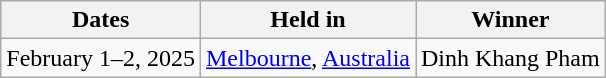<table class="wikitable">
<tr>
<th>Dates</th>
<th>Held in</th>
<th>Winner</th>
</tr>
<tr>
<td>February 1–2, 2025</td>
<td><a href='#'>Melbourne</a>, <a href='#'>Australia</a></td>
<td>Dinh Khang Pham</td>
</tr>
</table>
